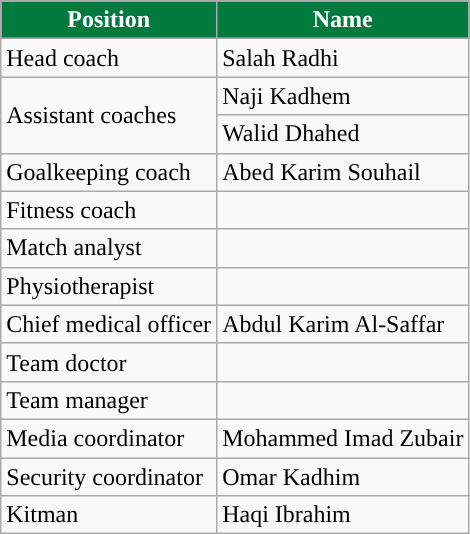<table class="wikitable">
<tr>
<th style="background: #007A3D; color: #FFFFFF;">Position</th>
<th style="background: #007A3D; color: #FFFFFF;">Name</th>
</tr>
<tr>
<td>Head coach</td>
<td> Salah Radhi</td>
</tr>
<tr>
<td rowspan=2>Assistant coaches</td>
<td> Naji Kadhem</td>
</tr>
<tr>
<td>  Walid Dhahed</td>
</tr>
<tr>
<td>Goalkeeping coach</td>
<td> Abed Karim Souhail</td>
</tr>
<tr>
<td>Fitness coach</td>
<td></td>
</tr>
<tr>
<td>Match analyst</td>
<td></td>
</tr>
<tr>
<td>Physiotherapist</td>
<td></td>
</tr>
<tr>
<td>Chief medical officer</td>
<td> Abdul Karim Al-Saffar</td>
</tr>
<tr>
<td>Team doctor</td>
<td></td>
</tr>
<tr>
<td>Team manager</td>
<td></td>
</tr>
<tr>
<td>Media coordinator</td>
<td> Mohammed Imad Zubair</td>
</tr>
<tr>
<td>Security coordinator</td>
<td> Omar Kadhim</td>
</tr>
<tr>
<td>Kitman</td>
<td> Haqi Ibrahim</td>
</tr>
</table>
